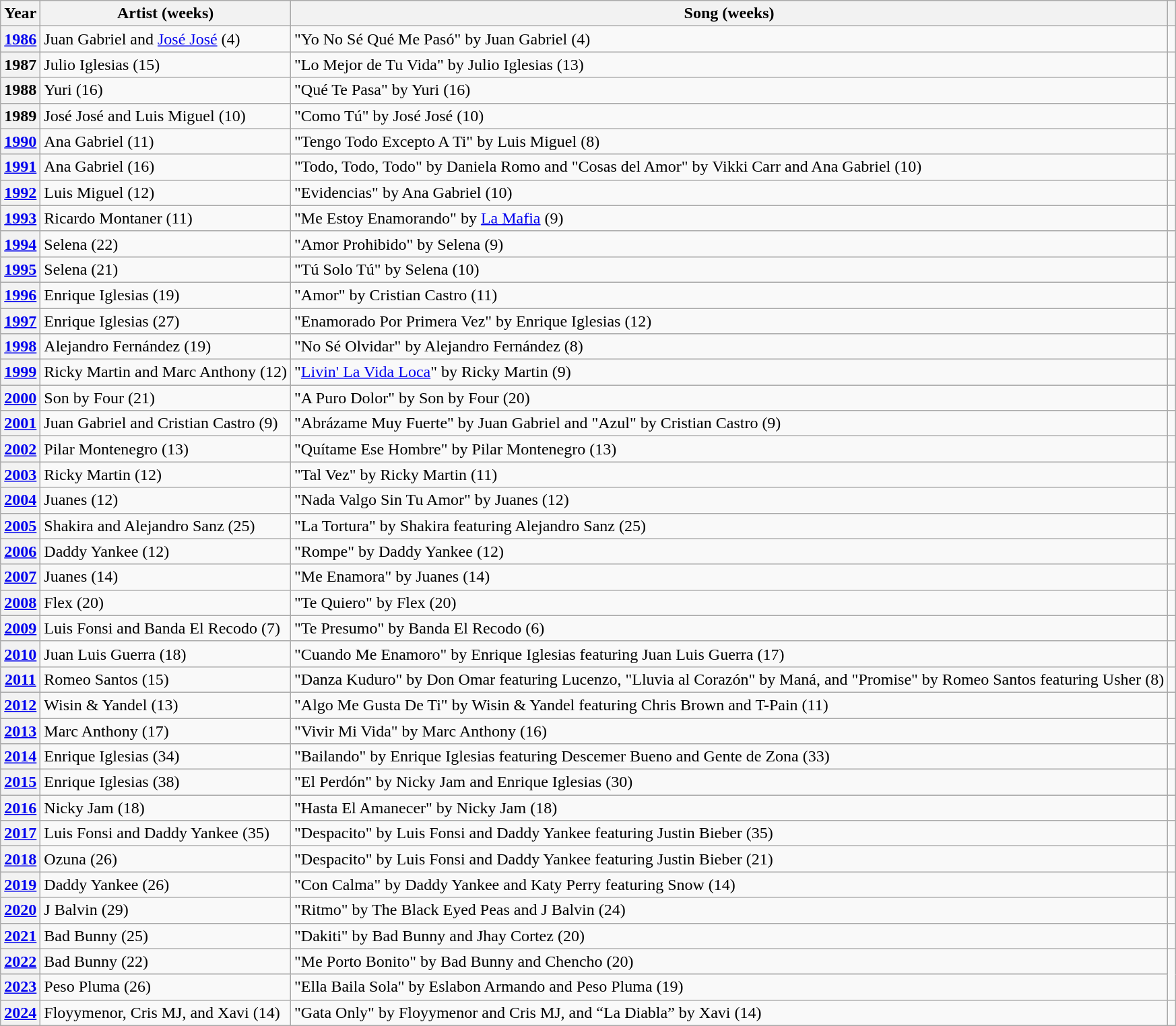<table class="wikitable plainrowheaders">
<tr>
<th>Year</th>
<th>Artist (weeks)</th>
<th>Song (weeks)</th>
<th></th>
</tr>
<tr>
<th scope="row"><a href='#'>1986</a></th>
<td>Juan Gabriel and <a href='#'>José José</a> (4)</td>
<td>"Yo No Sé Qué Me Pasó" by Juan Gabriel (4)</td>
<td></td>
</tr>
<tr>
<th scope="row">1987</th>
<td>Julio Iglesias (15)</td>
<td>"Lo Mejor de Tu Vida" by Julio Iglesias (13)</td>
<td></td>
</tr>
<tr>
<th scope="row">1988</th>
<td>Yuri (16)</td>
<td>"Qué Te Pasa" by Yuri (16)</td>
<td></td>
</tr>
<tr>
<th scope="row">1989</th>
<td>José José and Luis Miguel (10)</td>
<td>"Como Tú" by José José (10)</td>
<td></td>
</tr>
<tr>
<th scope="row"><a href='#'>1990</a></th>
<td>Ana Gabriel (11)</td>
<td>"Tengo Todo Excepto A Ti" by Luis Miguel (8)</td>
<td></td>
</tr>
<tr>
<th scope="row"><a href='#'>1991</a></th>
<td>Ana Gabriel (16)</td>
<td>"Todo, Todo, Todo" by Daniela Romo and "Cosas del Amor" by Vikki Carr and Ana Gabriel (10)</td>
<td></td>
</tr>
<tr>
<th scope="row"><a href='#'>1992</a></th>
<td>Luis Miguel (12)</td>
<td>"Evidencias" by Ana Gabriel (10)</td>
<td></td>
</tr>
<tr>
<th scope="row"><a href='#'>1993</a></th>
<td>Ricardo Montaner (11)</td>
<td>"Me Estoy Enamorando" by <a href='#'>La Mafia</a> (9)</td>
<td></td>
</tr>
<tr>
<th scope="row"><a href='#'>1994</a></th>
<td>Selena (22)</td>
<td>"Amor Prohibido" by Selena (9)</td>
<td></td>
</tr>
<tr>
<th scope="row"><a href='#'>1995</a></th>
<td>Selena (21)</td>
<td>"Tú Solo Tú" by Selena (10)</td>
<td></td>
</tr>
<tr>
<th scope="row"><a href='#'>1996</a></th>
<td>Enrique Iglesias (19)</td>
<td>"Amor" by Cristian Castro (11)</td>
<td></td>
</tr>
<tr>
<th scope="row"><a href='#'>1997</a></th>
<td>Enrique Iglesias (27)</td>
<td>"Enamorado Por Primera Vez" by Enrique Iglesias (12)</td>
<td></td>
</tr>
<tr>
<th scope="row"><a href='#'>1998</a></th>
<td>Alejandro Fernández (19)</td>
<td>"No Sé Olvidar" by Alejandro Fernández (8)</td>
<td></td>
</tr>
<tr>
<th scope="row"><a href='#'>1999</a></th>
<td>Ricky Martin and Marc Anthony (12)</td>
<td>"<a href='#'>Livin' La Vida Loca</a>" by Ricky Martin (9)</td>
<td></td>
</tr>
<tr>
<th scope="row"><a href='#'>2000</a></th>
<td>Son by Four (21)</td>
<td>"A Puro Dolor" by Son by Four (20)</td>
<td></td>
</tr>
<tr>
<th scope="row"><a href='#'>2001</a></th>
<td>Juan Gabriel and Cristian Castro (9)</td>
<td>"Abrázame Muy Fuerte" by Juan Gabriel and "Azul" by Cristian Castro (9)</td>
<td></td>
</tr>
<tr>
<th scope="row"><a href='#'>2002</a></th>
<td>Pilar Montenegro (13)</td>
<td>"Quítame Ese Hombre" by Pilar Montenegro (13)</td>
<td></td>
</tr>
<tr>
<th scope="row"><a href='#'>2003</a></th>
<td>Ricky Martin (12)</td>
<td>"Tal Vez" by Ricky Martin (11)</td>
<td></td>
</tr>
<tr>
<th scope="row"><a href='#'>2004</a></th>
<td>Juanes (12)</td>
<td>"Nada Valgo Sin Tu Amor" by Juanes (12)</td>
<td></td>
</tr>
<tr>
<th scope="row"><a href='#'>2005</a></th>
<td>Shakira and Alejandro Sanz (25)</td>
<td>"La Tortura" by Shakira featuring Alejandro Sanz (25)</td>
<td></td>
</tr>
<tr>
<th scope="row"><a href='#'>2006</a></th>
<td>Daddy Yankee (12)</td>
<td>"Rompe" by Daddy Yankee (12)</td>
<td></td>
</tr>
<tr>
<th scope="row"><a href='#'>2007</a></th>
<td>Juanes (14)</td>
<td>"Me Enamora" by Juanes (14)</td>
<td></td>
</tr>
<tr>
<th scope="row"><a href='#'>2008</a></th>
<td>Flex (20)</td>
<td>"Te Quiero" by Flex (20)</td>
<td></td>
</tr>
<tr>
<th scope="row"><a href='#'>2009</a></th>
<td>Luis Fonsi and Banda El Recodo (7)</td>
<td>"Te Presumo" by Banda El Recodo (6)</td>
<td></td>
</tr>
<tr>
<th scope="row"><a href='#'>2010</a></th>
<td>Juan Luis Guerra (18)</td>
<td>"Cuando Me Enamoro" by Enrique Iglesias featuring Juan Luis Guerra (17)</td>
<td></td>
</tr>
<tr>
<th scope="row"><a href='#'>2011</a></th>
<td>Romeo Santos (15)</td>
<td>"Danza Kuduro" by Don Omar featuring Lucenzo, "Lluvia al Corazón" by Maná, and "Promise" by Romeo Santos featuring Usher (8)</td>
<td></td>
</tr>
<tr>
<th scope="row"><a href='#'>2012</a></th>
<td>Wisin & Yandel (13)</td>
<td>"Algo Me Gusta De Ti" by Wisin & Yandel featuring Chris Brown and T-Pain (11)</td>
<td></td>
</tr>
<tr>
<th scope="row"><a href='#'>2013</a></th>
<td>Marc Anthony (17)</td>
<td>"Vivir Mi Vida" by Marc Anthony (16)</td>
<td></td>
</tr>
<tr>
<th scope="row"><a href='#'>2014</a></th>
<td>Enrique Iglesias (34)</td>
<td>"Bailando" by Enrique Iglesias featuring Descemer Bueno and Gente de Zona (33)</td>
<td></td>
</tr>
<tr>
<th scope="row"><a href='#'>2015</a></th>
<td>Enrique Iglesias (38)</td>
<td>"El Perdón" by Nicky Jam and Enrique Iglesias (30)</td>
<td></td>
</tr>
<tr>
<th scope="row"><a href='#'>2016</a></th>
<td>Nicky Jam (18)</td>
<td>"Hasta El Amanecer" by Nicky Jam (18)</td>
<td></td>
</tr>
<tr>
<th scope="row"><a href='#'>2017</a></th>
<td>Luis Fonsi and Daddy Yankee (35)</td>
<td>"Despacito" by Luis Fonsi and Daddy Yankee featuring Justin Bieber (35)</td>
<td></td>
</tr>
<tr>
<th scope="row"><a href='#'>2018</a></th>
<td>Ozuna (26)</td>
<td>"Despacito" by Luis Fonsi and Daddy Yankee featuring Justin Bieber (21)</td>
<td></td>
</tr>
<tr>
<th scope="row"><a href='#'>2019</a></th>
<td>Daddy Yankee (26)</td>
<td>"Con Calma" by Daddy Yankee and Katy Perry featuring Snow (14)</td>
<td></td>
</tr>
<tr>
<th scope="row"><a href='#'>2020</a></th>
<td>J Balvin (29)</td>
<td>"Ritmo" by The Black Eyed Peas and J Balvin (24)</td>
<td></td>
</tr>
<tr>
<th scope="row"><a href='#'>2021</a></th>
<td>Bad Bunny (25)</td>
<td>"Dakiti" by Bad Bunny and Jhay Cortez (20)</td>
<td></td>
</tr>
<tr>
<th scope="row"><a href='#'>2022</a></th>
<td>Bad Bunny (22)</td>
<td>"Me Porto Bonito" by Bad Bunny and Chencho (20)</td>
</tr>
<tr>
<th scope="row"><a href='#'>2023</a></th>
<td>Peso Pluma (26)</td>
<td>"Ella Baila Sola" by Eslabon Armando and Peso Pluma (19)</td>
</tr>
<tr>
<th scope="row"><a href='#'>2024</a></th>
<td>Floyymenor, Cris MJ, and Xavi (14)</td>
<td>"Gata Only" by Floyymenor and Cris MJ, and “La Diabla” by Xavi (14)</td>
<td></td>
</tr>
</table>
